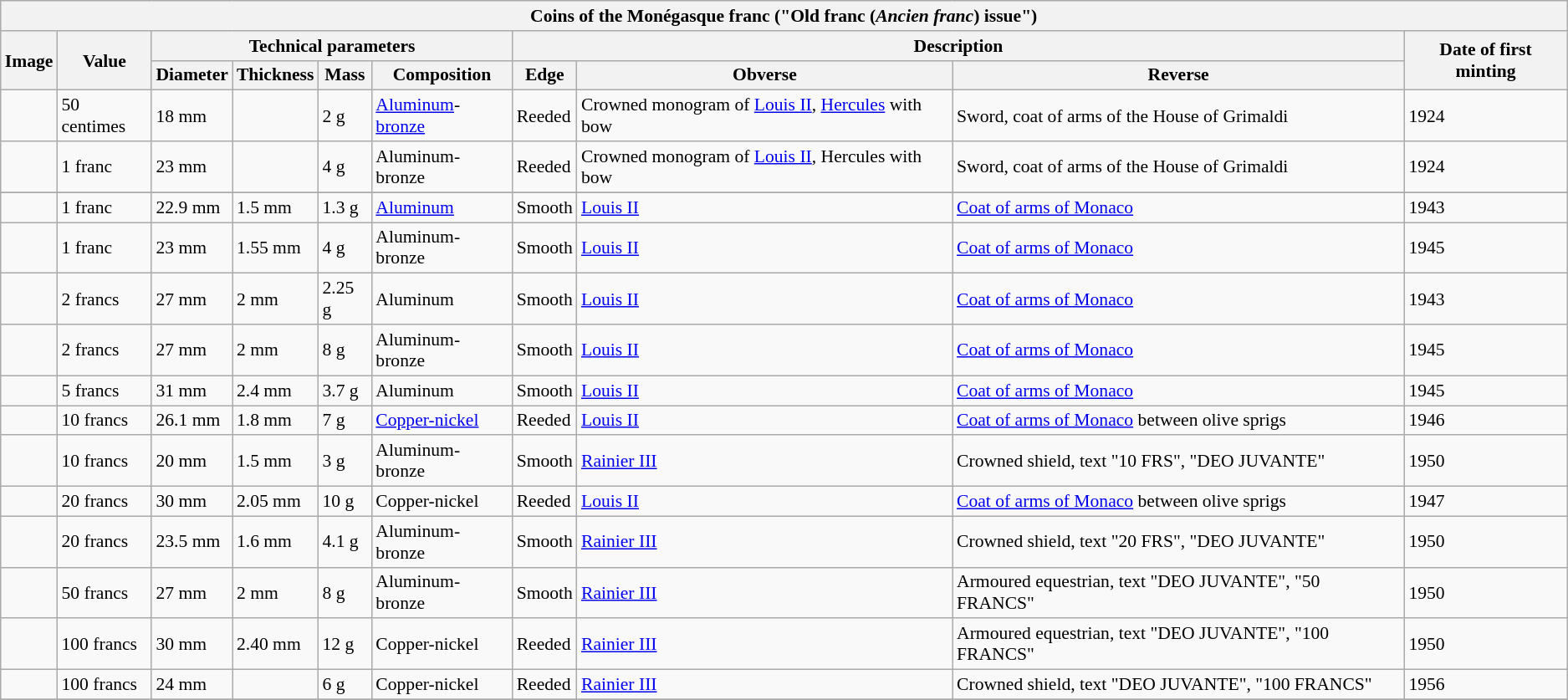<table class="wikitable" style="font-size: 90%">
<tr>
<th colspan="10">Coins of the Monégasque franc ("Old franc (<em>Ancien franc</em>) issue")</th>
</tr>
<tr>
<th rowspan="2">Image</th>
<th rowspan="2">Value</th>
<th colspan="4">Technical parameters</th>
<th colspan="3">Description</th>
<th rowspan="2">Date of first minting</th>
</tr>
<tr>
<th>Diameter</th>
<th>Thickness</th>
<th>Mass</th>
<th>Composition</th>
<th>Edge</th>
<th>Obverse</th>
<th>Reverse</th>
</tr>
<tr>
<td></td>
<td>50 centimes</td>
<td>18 mm</td>
<td></td>
<td>2 g</td>
<td><a href='#'>Aluminum</a>-<a href='#'>bronze</a></td>
<td>Reeded</td>
<td>Crowned monogram of <a href='#'>Louis II</a>, <a href='#'>Hercules</a> with bow</td>
<td>Sword, coat of arms of the House of Grimaldi</td>
<td>1924</td>
</tr>
<tr>
<td></td>
<td>1 franc</td>
<td>23 mm</td>
<td></td>
<td>4 g</td>
<td>Aluminum-bronze</td>
<td>Reeded</td>
<td>Crowned monogram of <a href='#'>Louis II</a>, Hercules with bow</td>
<td>Sword, coat of arms of the House of Grimaldi</td>
<td>1924</td>
</tr>
<tr>
</tr>
<tr>
<td></td>
<td>1 franc</td>
<td>22.9 mm</td>
<td>1.5 mm</td>
<td>1.3 g</td>
<td><a href='#'>Aluminum</a></td>
<td>Smooth</td>
<td><a href='#'>Louis II</a></td>
<td><a href='#'>Coat of arms of Monaco</a></td>
<td>1943</td>
</tr>
<tr>
<td></td>
<td>1 franc</td>
<td>23 mm</td>
<td>1.55 mm</td>
<td>4 g</td>
<td>Aluminum-bronze</td>
<td>Smooth</td>
<td><a href='#'>Louis II</a></td>
<td><a href='#'>Coat of arms of Monaco</a></td>
<td>1945</td>
</tr>
<tr>
<td></td>
<td>2 francs</td>
<td>27 mm</td>
<td>2 mm</td>
<td>2.25 g</td>
<td>Aluminum</td>
<td>Smooth</td>
<td><a href='#'>Louis II</a></td>
<td><a href='#'>Coat of arms of Monaco</a></td>
<td>1943</td>
</tr>
<tr>
<td></td>
<td>2 francs</td>
<td>27 mm</td>
<td>2 mm</td>
<td>8 g</td>
<td>Aluminum-bronze</td>
<td>Smooth</td>
<td><a href='#'>Louis II</a></td>
<td><a href='#'>Coat of arms of Monaco</a></td>
<td>1945</td>
</tr>
<tr>
<td></td>
<td>5 francs</td>
<td>31 mm</td>
<td>2.4 mm</td>
<td>3.7 g</td>
<td>Aluminum</td>
<td>Smooth</td>
<td><a href='#'>Louis II</a></td>
<td><a href='#'>Coat of arms of Monaco</a></td>
<td>1945</td>
</tr>
<tr>
<td></td>
<td>10 francs</td>
<td>26.1 mm</td>
<td>1.8 mm</td>
<td>7 g</td>
<td><a href='#'>Copper-nickel</a></td>
<td>Reeded</td>
<td><a href='#'>Louis II</a></td>
<td><a href='#'>Coat of arms of Monaco</a> between olive sprigs</td>
<td>1946</td>
</tr>
<tr>
<td></td>
<td>10 francs</td>
<td>20 mm</td>
<td>1.5 mm</td>
<td>3 g</td>
<td>Aluminum-bronze</td>
<td>Smooth</td>
<td><a href='#'>Rainier III</a></td>
<td>Crowned shield, text "10 FRS", "DEO JUVANTE"</td>
<td>1950</td>
</tr>
<tr>
<td></td>
<td>20 francs</td>
<td>30 mm</td>
<td>2.05 mm</td>
<td>10 g</td>
<td>Copper-nickel</td>
<td>Reeded</td>
<td><a href='#'>Louis II</a></td>
<td><a href='#'>Coat of arms of Monaco</a> between olive sprigs</td>
<td>1947</td>
</tr>
<tr>
<td></td>
<td>20 francs</td>
<td>23.5 mm</td>
<td>1.6 mm</td>
<td>4.1 g</td>
<td>Aluminum-bronze</td>
<td>Smooth</td>
<td><a href='#'>Rainier III</a></td>
<td>Crowned shield, text "20 FRS", "DEO JUVANTE"</td>
<td>1950</td>
</tr>
<tr>
<td></td>
<td>50 francs</td>
<td>27 mm</td>
<td>2 mm</td>
<td>8 g</td>
<td>Aluminum-bronze</td>
<td>Smooth</td>
<td><a href='#'>Rainier III</a></td>
<td>Armoured equestrian, text "DEO JUVANTE", "50 FRANCS"</td>
<td>1950</td>
</tr>
<tr>
<td></td>
<td>100 francs</td>
<td>30 mm</td>
<td>2.40 mm</td>
<td>12 g</td>
<td>Copper-nickel</td>
<td>Reeded</td>
<td><a href='#'>Rainier III</a></td>
<td>Armoured equestrian, text "DEO JUVANTE", "100 FRANCS"</td>
<td>1950</td>
</tr>
<tr>
<td></td>
<td>100 francs</td>
<td>24 mm</td>
<td></td>
<td>6 g</td>
<td>Copper-nickel</td>
<td>Reeded</td>
<td><a href='#'>Rainier III</a></td>
<td>Crowned shield, text "DEO JUVANTE", "100 FRANCS"</td>
<td>1956</td>
</tr>
<tr>
</tr>
</table>
